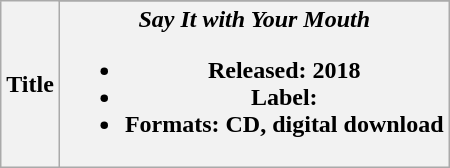<table class="wikitable plainrowheaders" style="text-align:center;">
<tr>
<th scope="col" rowspan="2">Title</th>
</tr>
<tr>
<th scope="row"><em>Say It with Your Mouth</em><br><ul><li>Released: 2018</li><li>Label:</li><li>Formats: CD, digital download</li></ul></th>
</tr>
</table>
